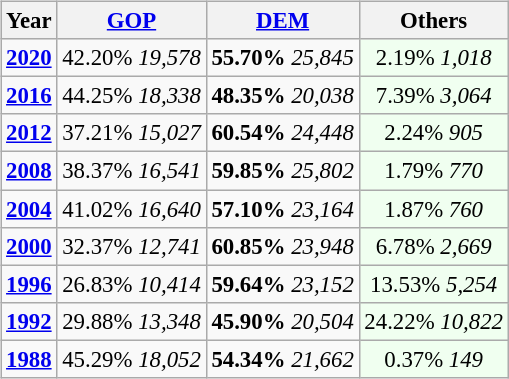<table class="wikitable" class="toccolours" style="float:right; margin:1em 0 1em 1em; font-size:95%;">
<tr>
<th>Year</th>
<th><a href='#'>GOP</a></th>
<th><a href='#'>DEM</a></th>
<th>Others</th>
</tr>
<tr>
<td style="text-align:center;" ><strong><a href='#'>2020</a></strong></td>
<td style="text-align:center;" >42.20% <em>19,578</em></td>
<td style="text-align:center;" ><strong>55.70%</strong> <em>25,845</em></td>
<td style="text-align:center; background:honeyDew;">2.19% <em>1,018</em></td>
</tr>
<tr>
<td style="text-align:center;" ><strong><a href='#'>2016</a></strong></td>
<td style="text-align:center;" >44.25% <em>18,338</em></td>
<td style="text-align:center;" ><strong>48.35%</strong> <em>20,038</em></td>
<td style="text-align:center; background:honeyDew;">7.39% <em>3,064</em></td>
</tr>
<tr>
<td style="text-align:center;" ><strong><a href='#'>2012</a></strong></td>
<td style="text-align:center;" >37.21% <em>15,027</em></td>
<td style="text-align:center;" ><strong>60.54%</strong> <em>24,448</em></td>
<td style="text-align:center; background:honeyDew;">2.24% <em>905</em></td>
</tr>
<tr>
<td style="text-align:center;" ><strong><a href='#'>2008</a></strong></td>
<td style="text-align:center;" >38.37% <em>16,541</em></td>
<td style="text-align:center;" ><strong>59.85%</strong> <em>25,802</em></td>
<td style="text-align:center; background:honeyDew;">1.79% <em>770</em></td>
</tr>
<tr>
<td style="text-align:center;" ><strong><a href='#'>2004</a></strong></td>
<td style="text-align:center;" >41.02% <em>16,640</em></td>
<td style="text-align:center;" ><strong>57.10%</strong> <em>23,164</em></td>
<td style="text-align:center; background:honeyDew;">1.87% <em>760</em></td>
</tr>
<tr>
<td style="text-align:center;" ><strong><a href='#'>2000</a></strong></td>
<td style="text-align:center;" >32.37% <em>12,741</em></td>
<td style="text-align:center;" ><strong>60.85%</strong> <em>23,948</em></td>
<td style="text-align:center; background:honeyDew;">6.78% <em>2,669</em></td>
</tr>
<tr>
<td style="text-align:center;" ><strong><a href='#'>1996</a></strong></td>
<td style="text-align:center;" >26.83% <em>10,414</em></td>
<td style="text-align:center;" ><strong>59.64%</strong> <em>23,152</em></td>
<td style="text-align:center; background:honeyDew;">13.53% <em>5,254</em></td>
</tr>
<tr>
<td style="text-align:center;" ><strong><a href='#'>1992</a></strong></td>
<td style="text-align:center;" >29.88% <em>13,348</em></td>
<td style="text-align:center;" ><strong>45.90%</strong> <em>20,504</em></td>
<td style="text-align:center; background:honeyDew;">24.22% <em>10,822</em></td>
</tr>
<tr>
<td style="text-align:center;" ><strong><a href='#'>1988</a></strong></td>
<td style="text-align:center;" >45.29% <em>18,052</em></td>
<td style="text-align:center;" ><strong>54.34%</strong> <em>21,662</em></td>
<td style="text-align:center; background:honeyDew;">0.37% <em>149</em></td>
</tr>
</table>
